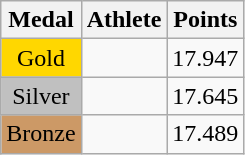<table class="wikitable">
<tr>
<th>Medal</th>
<th>Athlete</th>
<th>Points</th>
</tr>
<tr>
<td style="text-align:center;background-color:gold;">Gold</td>
<td></td>
<td>17.947</td>
</tr>
<tr>
<td style="text-align:center;background-color:silver;">Silver</td>
<td></td>
<td>17.645</td>
</tr>
<tr>
<td style="text-align:center;background-color:#CC9966;">Bronze</td>
<td></td>
<td>17.489</td>
</tr>
</table>
